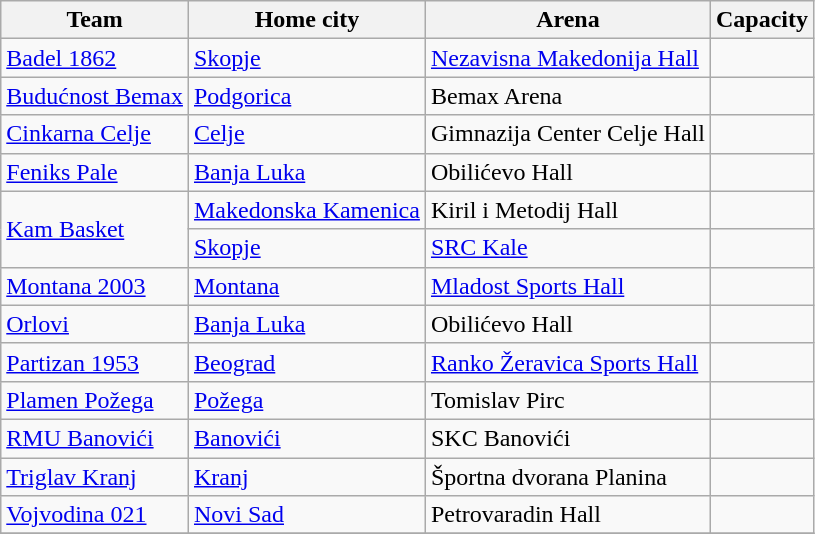<table class="wikitable sortable">
<tr>
<th>Team</th>
<th>Home city</th>
<th>Arena</th>
<th>Capacity</th>
</tr>
<tr>
<td><a href='#'>Badel 1862</a></td>
<td><a href='#'>Skopje</a></td>
<td><a href='#'>Nezavisna Makedonija Hall</a></td>
<td style="text-align:center"></td>
</tr>
<tr>
<td><a href='#'>Budućnost Bemax</a></td>
<td><a href='#'>Podgorica</a></td>
<td>Bemax Arena</td>
<td style="text-align:center"></td>
</tr>
<tr>
<td><a href='#'>Cinkarna Celje</a></td>
<td><a href='#'>Celje</a></td>
<td>Gimnazija Center Celje Hall</td>
<td style="text-align:center"></td>
</tr>
<tr>
<td><a href='#'>Feniks Pale</a></td>
<td><a href='#'>Banja Luka</a></td>
<td>Obilićevo Hall</td>
<td style="text-align:center"></td>
</tr>
<tr>
<td rowspan=2><a href='#'>Kam Basket</a></td>
<td><a href='#'>Makedonska Kamenica</a></td>
<td>Kiril i Metodij Hall</td>
<td style="text-align:center"></td>
</tr>
<tr>
<td><a href='#'>Skopje</a></td>
<td><a href='#'>SRC Kale</a></td>
<td style="text-align:center"></td>
</tr>
<tr>
<td><a href='#'>Montana 2003</a></td>
<td><a href='#'>Montana</a></td>
<td><a href='#'>Mladost Sports Hall</a></td>
<td style="text-align:center"></td>
</tr>
<tr>
<td><a href='#'>Orlovi</a></td>
<td><a href='#'>Banja Luka</a></td>
<td>Obilićevo Hall</td>
<td style="text-align:center"></td>
</tr>
<tr>
<td><a href='#'>Partizan 1953</a></td>
<td><a href='#'>Beograd</a></td>
<td><a href='#'>Ranko Žeravica Sports Hall</a></td>
<td style="text-align:center"></td>
</tr>
<tr>
<td><a href='#'>Plamen Požega</a></td>
<td><a href='#'>Požega</a></td>
<td>Tomislav Pirc</td>
<td style="text-align:center"></td>
</tr>
<tr>
<td><a href='#'>RMU Banovići</a></td>
<td><a href='#'>Banovići</a></td>
<td>SKC Banovići</td>
<td style="text-align:center"></td>
</tr>
<tr>
<td><a href='#'>Triglav Kranj</a></td>
<td><a href='#'>Kranj</a></td>
<td>Športna dvorana Planina</td>
<td style="text-align:center"></td>
</tr>
<tr>
<td><a href='#'>Vojvodina 021</a></td>
<td><a href='#'>Novi Sad</a></td>
<td>Petrovaradin Hall</td>
<td style="text-align:center"></td>
</tr>
<tr>
</tr>
</table>
